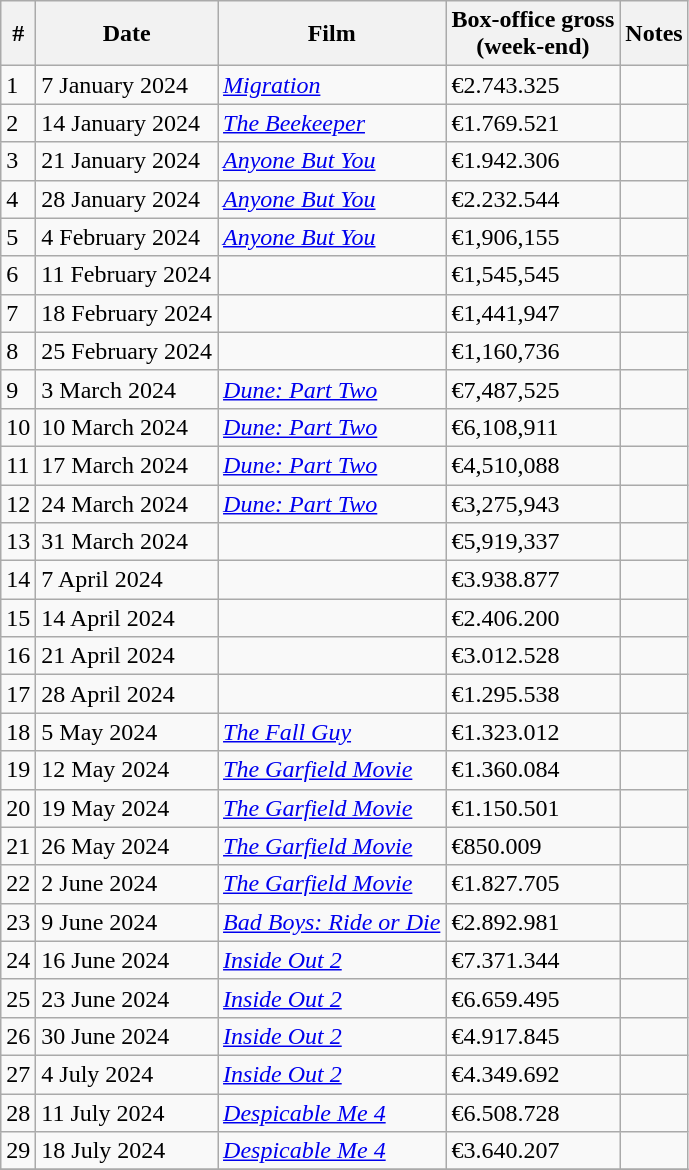<table class="wikitable sortable">
<tr>
<th>#</th>
<th>Date</th>
<th>Film</th>
<th>Box-office gross<br>(week-end)</th>
<th>Notes</th>
</tr>
<tr>
<td>1</td>
<td>7 January 2024</td>
<td><em><a href='#'>Migration</a></em></td>
<td>€2.743.325</td>
<td></td>
</tr>
<tr>
<td>2</td>
<td>14 January 2024</td>
<td><em><a href='#'>The Beekeeper</a></em></td>
<td>€1.769.521</td>
<td></td>
</tr>
<tr>
<td>3</td>
<td>21 January 2024</td>
<td><em><a href='#'>Anyone But You</a></em></td>
<td>€1.942.306</td>
<td></td>
</tr>
<tr>
<td>4</td>
<td>28 January 2024</td>
<td><em><a href='#'>Anyone But You</a></em></td>
<td>€2.232.544</td>
<td></td>
</tr>
<tr>
<td>5</td>
<td>4 February 2024</td>
<td><em><a href='#'>Anyone But You</a></em></td>
<td>€1,906,155</td>
<td></td>
</tr>
<tr>
<td>6</td>
<td>11 February 2024</td>
<td><em></em></td>
<td>€1,545,545</td>
<td></td>
</tr>
<tr>
<td>7</td>
<td>18 February 2024</td>
<td><em></em></td>
<td>€1,441,947</td>
<td></td>
</tr>
<tr>
<td>8</td>
<td>25 February 2024</td>
<td><em></em></td>
<td>€1,160,736</td>
<td></td>
</tr>
<tr>
<td>9</td>
<td>3 March 2024</td>
<td><em><a href='#'>Dune: Part Two</a></em></td>
<td>€7,487,525</td>
<td></td>
</tr>
<tr>
<td>10</td>
<td>10 March 2024</td>
<td><em><a href='#'>Dune: Part Two</a></em></td>
<td>€6,108,911</td>
<td></td>
</tr>
<tr>
<td>11</td>
<td>17 March 2024</td>
<td><em><a href='#'>Dune: Part Two</a></em></td>
<td>€4,510,088</td>
<td></td>
</tr>
<tr>
<td>12</td>
<td>24 March 2024</td>
<td><em><a href='#'>Dune: Part Two</a></em></td>
<td>€3,275,943</td>
<td></td>
</tr>
<tr>
<td>13</td>
<td>31 March 2024</td>
<td><em></em></td>
<td>€5,919,337</td>
<td></td>
</tr>
<tr>
<td>14</td>
<td>7 April 2024</td>
<td><em></em></td>
<td>€3.938.877</td>
<td></td>
</tr>
<tr>
<td>15</td>
<td>14 April 2024</td>
<td><em></em></td>
<td>€2.406.200</td>
<td></td>
</tr>
<tr>
<td>16</td>
<td>21 April 2024</td>
<td><em></em></td>
<td>€3.012.528</td>
<td></td>
</tr>
<tr>
<td>17</td>
<td>28 April 2024</td>
<td><em></em></td>
<td>€1.295.538</td>
<td></td>
</tr>
<tr>
<td>18</td>
<td>5 May 2024</td>
<td><em><a href='#'>The Fall Guy</a></em></td>
<td>€1.323.012</td>
<td></td>
</tr>
<tr>
<td>19</td>
<td>12 May 2024</td>
<td><em><a href='#'>The Garfield Movie</a></em></td>
<td>€1.360.084</td>
<td></td>
</tr>
<tr>
<td>20</td>
<td>19 May 2024</td>
<td><em><a href='#'>The Garfield Movie</a></em></td>
<td>€1.150.501</td>
<td></td>
</tr>
<tr>
<td>21</td>
<td>26 May 2024</td>
<td><em><a href='#'>The Garfield Movie</a></em></td>
<td>€850.009</td>
<td></td>
</tr>
<tr>
<td>22</td>
<td>2 June 2024</td>
<td><em><a href='#'>The Garfield Movie</a></em></td>
<td>€1.827.705</td>
<td></td>
</tr>
<tr>
<td>23</td>
<td>9 June 2024</td>
<td><em><a href='#'>Bad Boys: Ride or Die</a></em></td>
<td>€2.892.981</td>
<td></td>
</tr>
<tr>
<td>24</td>
<td>16 June 2024</td>
<td><em><a href='#'>Inside Out 2</a></em></td>
<td>€7.371.344</td>
<td></td>
</tr>
<tr>
<td>25</td>
<td>23 June 2024</td>
<td><em><a href='#'>Inside Out 2</a></em></td>
<td>€6.659.495</td>
<td></td>
</tr>
<tr>
<td>26</td>
<td>30 June 2024</td>
<td><em><a href='#'>Inside Out 2</a></em></td>
<td>€4.917.845</td>
<td></td>
</tr>
<tr>
<td>27</td>
<td>4 July 2024</td>
<td><em><a href='#'>Inside Out 2</a></em></td>
<td>€4.349.692</td>
<td></td>
</tr>
<tr>
<td>28</td>
<td>11 July 2024</td>
<td><em><a href='#'>Despicable Me 4</a></em></td>
<td>€6.508.728</td>
<td></td>
</tr>
<tr>
<td>29</td>
<td>18 July 2024</td>
<td><em><a href='#'>Despicable Me 4</a></em></td>
<td>€3.640.207</td>
<td></td>
</tr>
<tr>
</tr>
</table>
